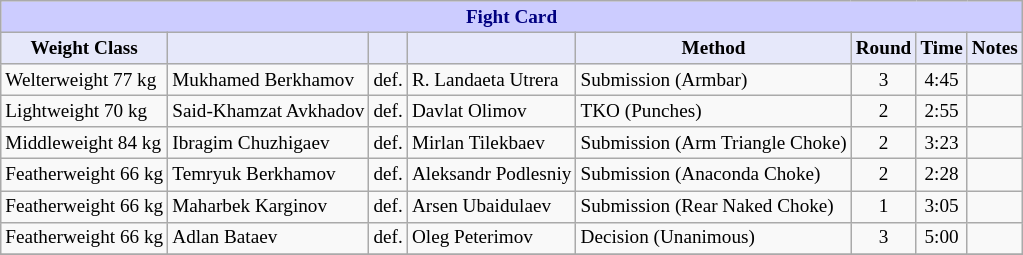<table class="wikitable" style="font-size: 80%;">
<tr>
<th colspan="8" style="background-color: #ccf; color: #000080; text-align: center;"><strong>Fight Card</strong></th>
</tr>
<tr>
<th colspan="1" style="background-color: #E6E8FA; color: #000000; text-align: center;">Weight Class</th>
<th colspan="1" style="background-color: #E6E8FA; color: #000000; text-align: center;"></th>
<th colspan="1" style="background-color: #E6E8FA; color: #000000; text-align: center;"></th>
<th colspan="1" style="background-color: #E6E8FA; color: #000000; text-align: center;"></th>
<th colspan="1" style="background-color: #E6E8FA; color: #000000; text-align: center;">Method</th>
<th colspan="1" style="background-color: #E6E8FA; color: #000000; text-align: center;">Round</th>
<th colspan="1" style="background-color: #E6E8FA; color: #000000; text-align: center;">Time</th>
<th colspan="1" style="background-color: #E6E8FA; color: #000000; text-align: center;">Notes</th>
</tr>
<tr>
<td>Welterweight 77 kg</td>
<td> Mukhamed Berkhamov</td>
<td>def.</td>
<td> R. Landaeta Utrera</td>
<td>Submission (Armbar)</td>
<td align=center>3</td>
<td align=center>4:45</td>
<td></td>
</tr>
<tr>
<td>Lightweight 70 kg</td>
<td> Said-Khamzat Avkhadov</td>
<td>def.</td>
<td> Davlat Olimov</td>
<td>TKO (Punches)</td>
<td align=center>2</td>
<td align=center>2:55</td>
<td></td>
</tr>
<tr>
<td>Middleweight 84 kg</td>
<td> Ibragim Chuzhigaev</td>
<td>def.</td>
<td> Mirlan Tilekbaev</td>
<td>Submission (Arm Triangle Choke)</td>
<td align=center>2</td>
<td align=center>3:23</td>
<td></td>
</tr>
<tr>
<td>Featherweight 66 kg</td>
<td> Temryuk Berkhamov</td>
<td>def.</td>
<td> Aleksandr Podlesniy</td>
<td>Submission (Anaconda Choke)</td>
<td align=center>2</td>
<td align=center>2:28</td>
<td></td>
</tr>
<tr>
<td>Featherweight 66 kg</td>
<td> Maharbek Karginov</td>
<td>def.</td>
<td> Arsen Ubaidulaev</td>
<td>Submission (Rear Naked Choke)</td>
<td align=center>1</td>
<td align=center>3:05</td>
<td></td>
</tr>
<tr>
<td>Featherweight 66 kg</td>
<td> Adlan Bataev</td>
<td>def.</td>
<td> Oleg Peterimov</td>
<td>Decision (Unanimous)</td>
<td align=center>3</td>
<td align=center>5:00</td>
<td></td>
</tr>
<tr>
</tr>
</table>
